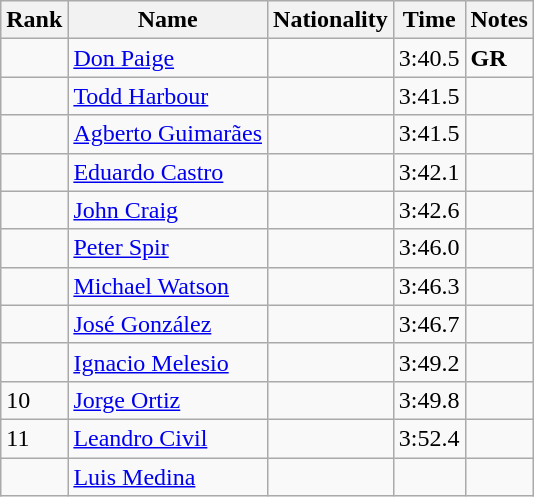<table class="wikitable sortable">
<tr>
<th>Rank</th>
<th>Name</th>
<th>Nationality</th>
<th>Time</th>
<th>Notes</th>
</tr>
<tr>
<td></td>
<td><a href='#'>Don Paige</a></td>
<td></td>
<td>3:40.5</td>
<td><strong>GR</strong></td>
</tr>
<tr>
<td></td>
<td><a href='#'>Todd Harbour</a></td>
<td></td>
<td>3:41.5</td>
<td></td>
</tr>
<tr>
<td></td>
<td><a href='#'>Agberto Guimarães</a></td>
<td></td>
<td>3:41.5</td>
<td></td>
</tr>
<tr>
<td></td>
<td><a href='#'>Eduardo Castro</a></td>
<td></td>
<td>3:42.1</td>
<td></td>
</tr>
<tr>
<td></td>
<td><a href='#'>John Craig</a></td>
<td></td>
<td>3:42.6</td>
<td></td>
</tr>
<tr>
<td></td>
<td><a href='#'>Peter Spir</a></td>
<td></td>
<td>3:46.0</td>
<td></td>
</tr>
<tr>
<td></td>
<td><a href='#'>Michael Watson</a></td>
<td></td>
<td>3:46.3</td>
<td></td>
</tr>
<tr>
<td></td>
<td><a href='#'>José González</a></td>
<td></td>
<td>3:46.7</td>
<td></td>
</tr>
<tr>
<td></td>
<td><a href='#'>Ignacio Melesio</a></td>
<td></td>
<td>3:49.2</td>
<td></td>
</tr>
<tr>
<td>10</td>
<td><a href='#'>Jorge Ortiz</a></td>
<td></td>
<td>3:49.8</td>
<td></td>
</tr>
<tr>
<td>11</td>
<td><a href='#'>Leandro Civil</a></td>
<td></td>
<td>3:52.4</td>
<td></td>
</tr>
<tr>
<td></td>
<td><a href='#'>Luis Medina</a></td>
<td></td>
<td></td>
<td></td>
</tr>
</table>
